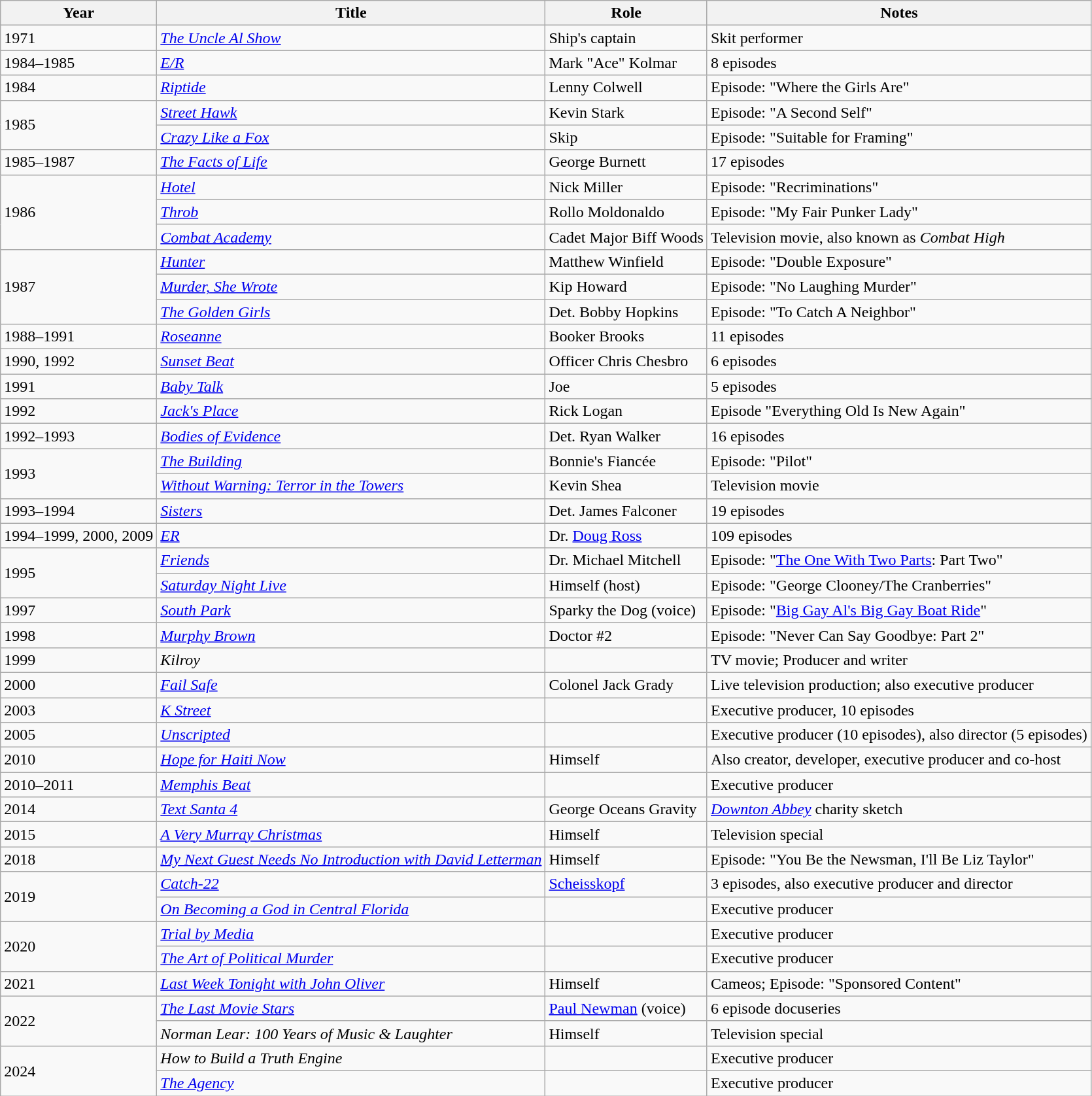<table class="wikitable sortable">
<tr>
<th>Year</th>
<th>Title</th>
<th>Role</th>
<th class="unsortable">Notes</th>
</tr>
<tr>
<td>1971</td>
<td><em><a href='#'>The Uncle Al Show</a></em></td>
<td>Ship's captain</td>
<td>Skit performer</td>
</tr>
<tr>
<td>1984–1985</td>
<td><em><a href='#'>E/R</a></em></td>
<td>Mark "Ace" Kolmar</td>
<td>8 episodes</td>
</tr>
<tr>
<td>1984</td>
<td><em><a href='#'>Riptide</a></em></td>
<td>Lenny Colwell</td>
<td>Episode: "Where the Girls Are"</td>
</tr>
<tr>
<td rowspan="2">1985</td>
<td><em><a href='#'>Street Hawk</a></em></td>
<td>Kevin Stark</td>
<td>Episode: "A Second Self"</td>
</tr>
<tr>
<td><em><a href='#'>Crazy Like a Fox</a></em></td>
<td>Skip</td>
<td>Episode: "Suitable for Framing"</td>
</tr>
<tr>
<td>1985–1987</td>
<td><em><a href='#'>The Facts of Life</a></em></td>
<td>George Burnett</td>
<td>17 episodes</td>
</tr>
<tr>
<td rowspan="3">1986</td>
<td><em><a href='#'>Hotel</a></em></td>
<td>Nick Miller</td>
<td>Episode: "Recriminations"</td>
</tr>
<tr>
<td><em><a href='#'>Throb</a></em></td>
<td>Rollo Moldonaldo</td>
<td>Episode: "My Fair Punker Lady"</td>
</tr>
<tr>
<td><em><a href='#'>Combat Academy</a></em></td>
<td>Cadet Major Biff Woods</td>
<td>Television movie, also known as <em>Combat High</em></td>
</tr>
<tr>
<td rowspan="3">1987</td>
<td><em><a href='#'>Hunter</a></em></td>
<td>Matthew Winfield</td>
<td>Episode: "Double Exposure"</td>
</tr>
<tr>
<td><em><a href='#'>Murder, She Wrote</a></em></td>
<td>Kip Howard</td>
<td>Episode: "No Laughing Murder"</td>
</tr>
<tr>
<td><em><a href='#'>The Golden Girls</a></em></td>
<td>Det. Bobby Hopkins</td>
<td>Episode: "To Catch A Neighbor"</td>
</tr>
<tr>
<td>1988–1991</td>
<td><em><a href='#'>Roseanne</a></em></td>
<td>Booker Brooks</td>
<td>11 episodes</td>
</tr>
<tr>
<td>1990, 1992</td>
<td><em><a href='#'>Sunset Beat</a></em></td>
<td>Officer Chris Chesbro</td>
<td>6 episodes</td>
</tr>
<tr>
<td>1991</td>
<td><em><a href='#'>Baby Talk</a></em></td>
<td>Joe</td>
<td>5 episodes</td>
</tr>
<tr>
<td>1992</td>
<td><em><a href='#'>Jack's Place</a></em></td>
<td>Rick Logan</td>
<td>Episode "Everything Old Is New Again"</td>
</tr>
<tr>
<td>1992–1993</td>
<td><em><a href='#'>Bodies of Evidence</a></em></td>
<td>Det. Ryan Walker</td>
<td>16 episodes</td>
</tr>
<tr>
<td rowspan="2">1993</td>
<td><em><a href='#'>The Building</a></em></td>
<td>Bonnie's Fiancée</td>
<td>Episode: "Pilot"</td>
</tr>
<tr>
<td><em><a href='#'>Without Warning: Terror in the Towers</a></em></td>
<td>Kevin Shea</td>
<td>Television movie</td>
</tr>
<tr>
<td>1993–1994</td>
<td><em><a href='#'>Sisters</a></em></td>
<td>Det. James Falconer</td>
<td>19 episodes</td>
</tr>
<tr>
<td>1994–1999, 2000, 2009</td>
<td><em><a href='#'>ER</a></em></td>
<td>Dr. <a href='#'>Doug Ross</a></td>
<td>109 episodes</td>
</tr>
<tr>
<td rowspan="2">1995</td>
<td><em><a href='#'>Friends</a></em></td>
<td>Dr. Michael Mitchell</td>
<td>Episode: "<a href='#'>The One With Two Parts</a>: Part Two"</td>
</tr>
<tr>
<td><em><a href='#'>Saturday Night Live</a></em></td>
<td>Himself (host)</td>
<td>Episode: "George Clooney/The Cranberries"</td>
</tr>
<tr>
<td>1997</td>
<td><em><a href='#'>South Park</a></em></td>
<td>Sparky the Dog (voice)</td>
<td>Episode: "<a href='#'>Big Gay Al's Big Gay Boat Ride</a>"</td>
</tr>
<tr>
<td>1998</td>
<td><em><a href='#'>Murphy Brown</a></em></td>
<td>Doctor #2</td>
<td>Episode: "Never Can Say Goodbye: Part 2"</td>
</tr>
<tr>
<td>1999</td>
<td><em>Kilroy</em></td>
<td></td>
<td>TV movie; Producer and writer</td>
</tr>
<tr>
<td>2000</td>
<td><em><a href='#'>Fail Safe</a></em></td>
<td>Colonel Jack Grady</td>
<td>Live television production; also executive producer</td>
</tr>
<tr>
<td>2003</td>
<td><em><a href='#'>K Street</a></em></td>
<td></td>
<td>Executive producer, 10 episodes</td>
</tr>
<tr>
<td>2005</td>
<td><em><a href='#'>Unscripted</a></em></td>
<td></td>
<td>Executive producer (10 episodes), also director (5 episodes)</td>
</tr>
<tr>
<td>2010</td>
<td><em><a href='#'>Hope for Haiti Now</a></em></td>
<td>Himself</td>
<td>Also creator, developer, executive producer and co-host</td>
</tr>
<tr>
<td>2010–2011</td>
<td><em><a href='#'>Memphis Beat</a></em></td>
<td></td>
<td>Executive producer</td>
</tr>
<tr>
<td>2014</td>
<td><em><a href='#'>Text Santa 4</a></em></td>
<td>George Oceans Gravity</td>
<td><em><a href='#'>Downton Abbey</a></em> charity sketch</td>
</tr>
<tr>
<td>2015</td>
<td><em><a href='#'>A Very Murray Christmas</a></em></td>
<td>Himself</td>
<td>Television special</td>
</tr>
<tr>
<td>2018</td>
<td><em><a href='#'>My Next Guest Needs No Introduction with David Letterman</a></em></td>
<td>Himself</td>
<td>Episode: "You Be the Newsman, I'll Be Liz Taylor"</td>
</tr>
<tr>
<td rowspan=2>2019</td>
<td><em><a href='#'>Catch-22</a></em></td>
<td><a href='#'>Scheisskopf</a></td>
<td>3 episodes, also executive producer and director</td>
</tr>
<tr>
<td><em><a href='#'>On Becoming a God in Central Florida</a></em></td>
<td></td>
<td>Executive producer</td>
</tr>
<tr>
<td rowspan=2>2020</td>
<td><em><a href='#'>Trial by Media</a></em></td>
<td></td>
<td>Executive producer</td>
</tr>
<tr>
<td><em><a href='#'>The Art of Political Murder</a></em></td>
<td></td>
<td>Executive producer</td>
</tr>
<tr>
<td>2021</td>
<td><em><a href='#'>Last Week Tonight with John Oliver</a></em></td>
<td>Himself</td>
<td>Cameos; Episode: "Sponsored Content"</td>
</tr>
<tr>
<td rowspan="2">2022</td>
<td><em><a href='#'>The Last Movie Stars</a></em></td>
<td><a href='#'>Paul Newman</a> (voice)</td>
<td>6 episode docuseries</td>
</tr>
<tr>
<td><em>Norman Lear: 100 Years of Music & Laughter</em></td>
<td>Himself</td>
<td>Television special</td>
</tr>
<tr>
<td rowspan=2>2024</td>
<td><em>How to Build a Truth Engine</em></td>
<td></td>
<td>Executive producer</td>
</tr>
<tr>
<td><em><a href='#'>The Agency</a></em></td>
<td></td>
<td>Executive producer</td>
</tr>
</table>
